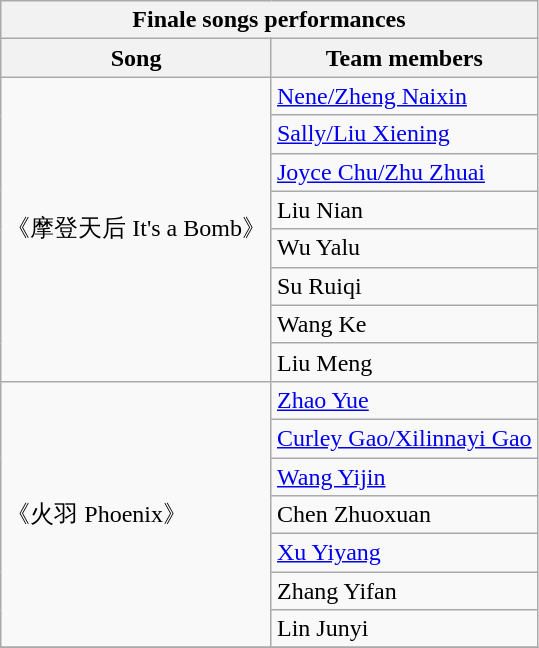<table class="wikitable sortable">
<tr>
<th colspan="2">Finale songs performances</th>
</tr>
<tr>
<th>Song</th>
<th>Team members</th>
</tr>
<tr>
<td rowspan="8">《摩登天后 It's a Bomb》</td>
<td><a href='#'>Nene/Zheng Naixin</a></td>
</tr>
<tr>
<td><a href='#'>Sally/Liu Xiening</a></td>
</tr>
<tr>
<td><a href='#'>Joyce Chu/Zhu Zhuai</a></td>
</tr>
<tr>
<td>Liu Nian</td>
</tr>
<tr>
<td>Wu Yalu</td>
</tr>
<tr>
<td>Su Ruiqi</td>
</tr>
<tr>
<td>Wang Ke</td>
</tr>
<tr>
<td>Liu Meng</td>
</tr>
<tr>
<td rowspan="7">《火羽 Phoenix》</td>
<td><a href='#'>Zhao Yue</a></td>
</tr>
<tr>
<td><a href='#'>Curley Gao/Xilinnayi Gao</a></td>
</tr>
<tr>
<td><a href='#'>Wang Yijin</a></td>
</tr>
<tr>
<td>Chen Zhuoxuan</td>
</tr>
<tr>
<td><a href='#'>Xu Yiyang</a></td>
</tr>
<tr>
<td>Zhang Yifan</td>
</tr>
<tr>
<td>Lin Junyi</td>
</tr>
<tr>
</tr>
</table>
